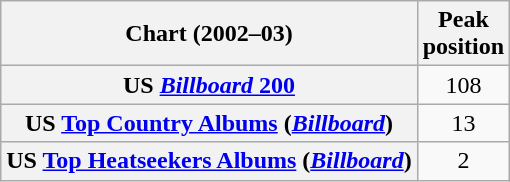<table class="wikitable sortable plainrowheaders" style="text-align:center">
<tr>
<th scope="col">Chart (2002–03)</th>
<th scope="col">Peak<br> position</th>
</tr>
<tr>
<th scope="row">US <a href='#'><em>Billboard</em> 200</a></th>
<td>108</td>
</tr>
<tr>
<th scope="row">US <a href='#'>Top Country Albums</a> (<em><a href='#'>Billboard</a></em>)</th>
<td>13</td>
</tr>
<tr>
<th scope="row">US <a href='#'>Top Heatseekers Albums</a> (<em><a href='#'>Billboard</a></em>)</th>
<td>2</td>
</tr>
</table>
